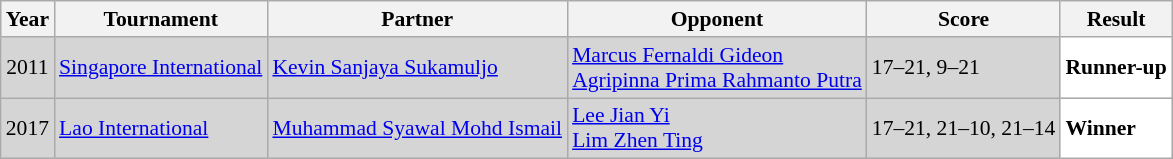<table class="sortable wikitable" style="font-size: 90%;">
<tr>
<th>Year</th>
<th>Tournament</th>
<th>Partner</th>
<th>Opponent</th>
<th>Score</th>
<th>Result</th>
</tr>
<tr style="background:#D5D5D5">
<td align="center">2011</td>
<td align="left"><a href='#'>Singapore International</a></td>
<td align="left"> <a href='#'>Kevin Sanjaya Sukamuljo</a></td>
<td align="left"> <a href='#'>Marcus Fernaldi Gideon</a> <br>  <a href='#'>Agripinna Prima Rahmanto Putra</a></td>
<td align="left">17–21, 9–21</td>
<td style="text-align:left; background:white"> <strong>Runner-up</strong></td>
</tr>
<tr style="background:#D5D5D5">
<td align="center">2017</td>
<td align="left"><a href='#'>Lao International</a></td>
<td align="left"> <a href='#'>Muhammad Syawal Mohd Ismail</a></td>
<td align="left"> <a href='#'>Lee Jian Yi</a> <br>  <a href='#'>Lim Zhen Ting</a></td>
<td align="left">17–21, 21–10, 21–14</td>
<td style="text-align:left; background:white"> <strong>Winner</strong></td>
</tr>
</table>
